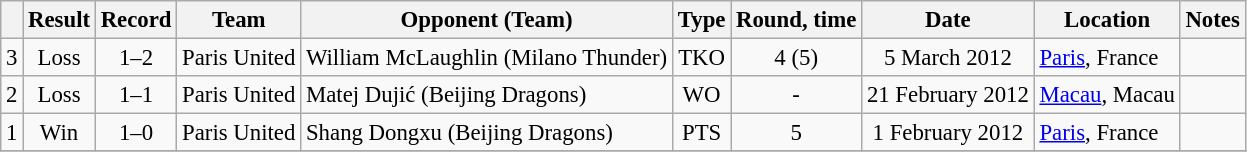<table class="wikitable" style="text-align:center; font-size:95%">
<tr>
<th></th>
<th>Result</th>
<th>Record</th>
<th>Team</th>
<th>Opponent (Team)</th>
<th>Type</th>
<th>Round, time</th>
<th>Date</th>
<th>Location</th>
<th>Notes</th>
</tr>
<tr>
<td>3</td>
<td>Loss</td>
<td>1–2</td>
<td>Paris United</td>
<td align=left> William McLaughlin (Milano Thunder)</td>
<td>TKO</td>
<td>4 (5)</td>
<td>5 March 2012</td>
<td align=left> <a href='#'>Paris</a>, France</td>
<td></td>
</tr>
<tr>
<td>2</td>
<td>Loss</td>
<td>1–1</td>
<td>Paris United</td>
<td align=left> Matej Dujić (Beijing Dragons)</td>
<td>WO</td>
<td>-</td>
<td>21 February 2012</td>
<td align=left> <a href='#'>Macau</a>, Macau</td>
<td></td>
</tr>
<tr>
<td>1</td>
<td>Win</td>
<td>1–0</td>
<td>Paris United</td>
<td align=left> Shang Dongxu (Beijing Dragons)</td>
<td>PTS</td>
<td>5</td>
<td>1 February 2012</td>
<td align=left> <a href='#'>Paris</a>, France</td>
<td></td>
</tr>
<tr>
</tr>
</table>
